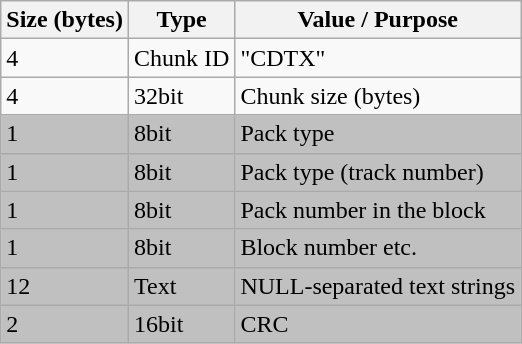<table class="wikitable">
<tr>
<th>Size (bytes)</th>
<th>Type</th>
<th>Value / Purpose</th>
</tr>
<tr>
<td>4</td>
<td>Chunk ID</td>
<td>"CDTX"</td>
</tr>
<tr>
<td>4</td>
<td>32bit</td>
<td>Chunk size (bytes)</td>
</tr>
<tr style="background:silver">
<td>1</td>
<td>8bit</td>
<td>Pack type</td>
</tr>
<tr style="background:silver">
<td>1</td>
<td>8bit</td>
<td>Pack type (track number)</td>
</tr>
<tr style="background:silver">
<td>1</td>
<td>8bit</td>
<td>Pack number in the block</td>
</tr>
<tr style="background:silver">
<td>1</td>
<td>8bit</td>
<td>Block number etc.</td>
</tr>
<tr style="background:silver">
<td>12</td>
<td>Text</td>
<td>NULL-separated text strings</td>
</tr>
<tr style="background:silver">
<td>2</td>
<td>16bit</td>
<td>CRC</td>
</tr>
</table>
